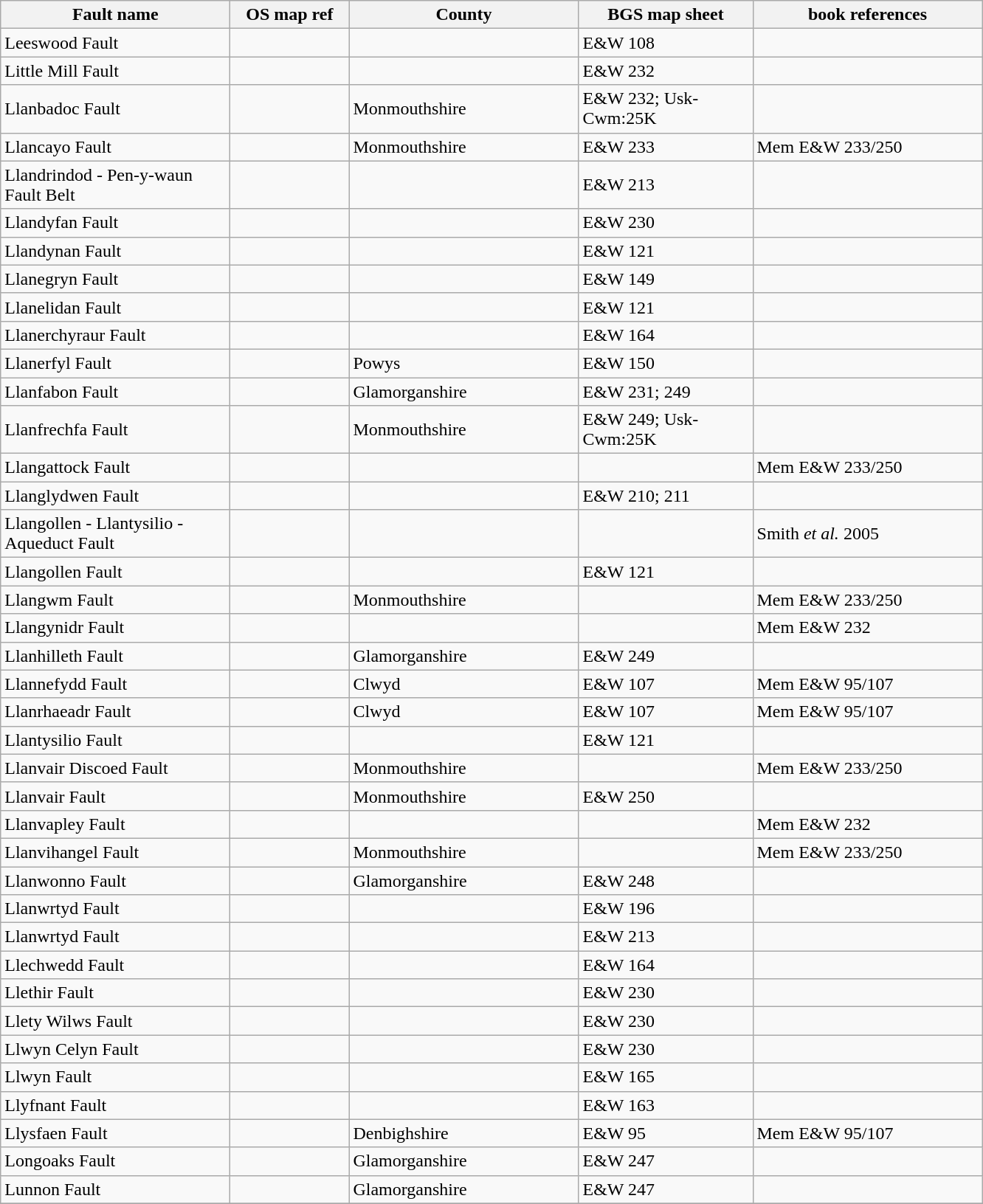<table class="wikitable">
<tr>
<th width="200pt">Fault name</th>
<th width="100pt">OS map ref</th>
<th width="200pt">County</th>
<th width="150pt">BGS map sheet</th>
<th width="200pt">book references</th>
</tr>
<tr>
<td>Leeswood Fault</td>
<td></td>
<td></td>
<td>E&W 108</td>
<td></td>
</tr>
<tr>
<td>Little Mill Fault</td>
<td></td>
<td></td>
<td>E&W 232</td>
<td></td>
</tr>
<tr>
<td>Llanbadoc Fault</td>
<td></td>
<td>Monmouthshire</td>
<td>E&W 232; Usk-Cwm:25K</td>
<td></td>
</tr>
<tr>
<td>Llancayo Fault</td>
<td></td>
<td>Monmouthshire</td>
<td>E&W 233</td>
<td>Mem E&W 233/250</td>
</tr>
<tr>
<td>Llandrindod - Pen-y-waun Fault Belt</td>
<td></td>
<td></td>
<td>E&W 213</td>
<td></td>
</tr>
<tr>
<td>Llandyfan Fault</td>
<td></td>
<td></td>
<td>E&W 230</td>
<td></td>
</tr>
<tr>
<td>Llandynan Fault</td>
<td></td>
<td></td>
<td>E&W 121</td>
<td></td>
</tr>
<tr>
<td>Llanegryn Fault</td>
<td></td>
<td></td>
<td>E&W 149</td>
<td></td>
</tr>
<tr>
<td>Llanelidan Fault</td>
<td></td>
<td></td>
<td>E&W 121</td>
<td></td>
</tr>
<tr>
<td>Llanerchyraur Fault</td>
<td></td>
<td></td>
<td>E&W 164</td>
<td></td>
</tr>
<tr>
<td>Llanerfyl Fault</td>
<td></td>
<td>Powys</td>
<td>E&W 150</td>
<td></td>
</tr>
<tr>
<td>Llanfabon Fault</td>
<td></td>
<td>Glamorganshire</td>
<td>E&W 231; 249</td>
<td></td>
</tr>
<tr>
<td>Llanfrechfa Fault</td>
<td></td>
<td>Monmouthshire</td>
<td>E&W 249; Usk-Cwm:25K</td>
<td></td>
</tr>
<tr>
<td>Llangattock Fault</td>
<td></td>
<td></td>
<td></td>
<td>Mem E&W 233/250</td>
</tr>
<tr>
<td>Llanglydwen Fault</td>
<td></td>
<td></td>
<td>E&W 210; 211</td>
<td></td>
</tr>
<tr>
<td>Llangollen - Llantysilio - Aqueduct Fault</td>
<td></td>
<td></td>
<td></td>
<td>Smith <em>et al.</em> 2005</td>
</tr>
<tr>
<td>Llangollen Fault</td>
<td></td>
<td></td>
<td>E&W 121</td>
<td></td>
</tr>
<tr>
<td>Llangwm Fault</td>
<td></td>
<td>Monmouthshire</td>
<td></td>
<td>Mem E&W 233/250</td>
</tr>
<tr>
<td>Llangynidr Fault</td>
<td></td>
<td></td>
<td></td>
<td>Mem E&W 232</td>
</tr>
<tr>
<td>Llanhilleth Fault</td>
<td></td>
<td>Glamorganshire</td>
<td>E&W 249</td>
<td></td>
</tr>
<tr>
<td>Llannefydd Fault</td>
<td></td>
<td>Clwyd</td>
<td>E&W 107</td>
<td>Mem E&W 95/107</td>
</tr>
<tr>
<td>Llanrhaeadr Fault</td>
<td></td>
<td>Clwyd</td>
<td>E&W 107</td>
<td>Mem E&W 95/107</td>
</tr>
<tr>
<td>Llantysilio Fault</td>
<td></td>
<td></td>
<td>E&W 121</td>
<td></td>
</tr>
<tr>
<td>Llanvair Discoed Fault</td>
<td></td>
<td>Monmouthshire</td>
<td></td>
<td>Mem E&W 233/250</td>
</tr>
<tr>
<td>Llanvair Fault</td>
<td></td>
<td>Monmouthshire</td>
<td>E&W 250</td>
<td></td>
</tr>
<tr>
<td>Llanvapley Fault</td>
<td></td>
<td></td>
<td></td>
<td>Mem E&W 232</td>
</tr>
<tr>
<td>Llanvihangel Fault</td>
<td></td>
<td>Monmouthshire</td>
<td></td>
<td>Mem E&W 233/250</td>
</tr>
<tr>
<td>Llanwonno Fault</td>
<td></td>
<td>Glamorganshire</td>
<td>E&W 248</td>
<td></td>
</tr>
<tr>
<td>Llanwrtyd Fault</td>
<td></td>
<td></td>
<td>E&W 196</td>
<td></td>
</tr>
<tr>
<td>Llanwrtyd Fault</td>
<td></td>
<td></td>
<td>E&W 213</td>
<td></td>
</tr>
<tr>
<td>Llechwedd Fault</td>
<td></td>
<td></td>
<td>E&W 164</td>
<td></td>
</tr>
<tr>
<td>Llethir Fault</td>
<td></td>
<td></td>
<td>E&W 230</td>
<td></td>
</tr>
<tr>
<td>Llety Wilws Fault</td>
<td></td>
<td></td>
<td>E&W 230</td>
<td></td>
</tr>
<tr>
<td>Llwyn Celyn Fault</td>
<td></td>
<td></td>
<td>E&W 230</td>
<td></td>
</tr>
<tr>
<td>Llwyn Fault</td>
<td></td>
<td></td>
<td>E&W 165</td>
<td></td>
</tr>
<tr>
<td>Llyfnant Fault</td>
<td></td>
<td></td>
<td>E&W 163</td>
<td></td>
</tr>
<tr>
<td>Llysfaen Fault</td>
<td></td>
<td>Denbighshire</td>
<td>E&W 95</td>
<td>Mem E&W 95/107</td>
</tr>
<tr>
<td>Longoaks Fault</td>
<td></td>
<td>Glamorganshire</td>
<td>E&W 247</td>
<td></td>
</tr>
<tr>
<td>Lunnon Fault</td>
<td></td>
<td>Glamorganshire</td>
<td>E&W 247</td>
<td></td>
</tr>
<tr>
</tr>
</table>
